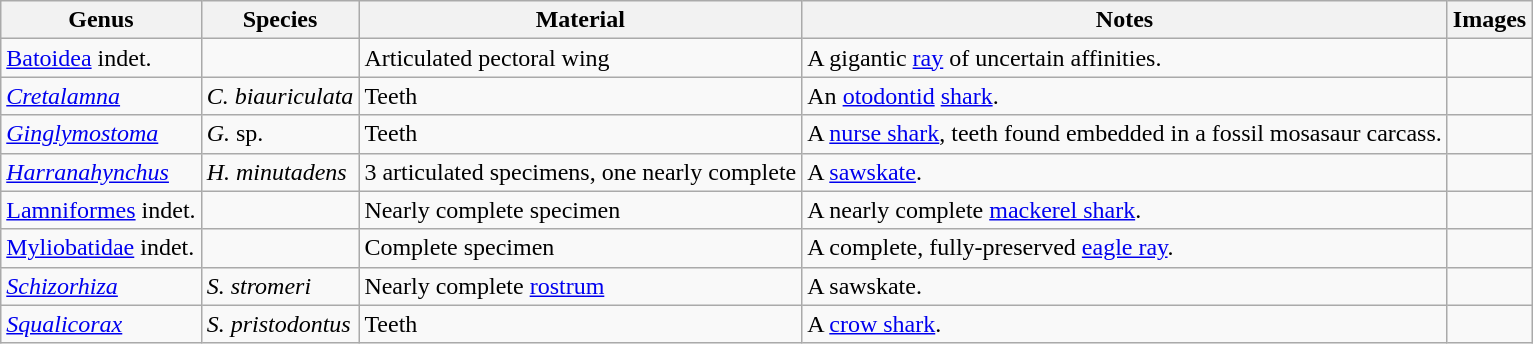<table class="wikitable" align="center">
<tr>
<th>Genus</th>
<th>Species</th>
<th>Material</th>
<th>Notes</th>
<th>Images</th>
</tr>
<tr>
<td><a href='#'>Batoidea</a> indet.</td>
<td></td>
<td>Articulated pectoral wing</td>
<td>A gigantic <a href='#'>ray</a> of uncertain affinities.</td>
<td></td>
</tr>
<tr>
<td><em><a href='#'>Cretalamna</a></em></td>
<td><em>C. biauriculata</em></td>
<td>Teeth</td>
<td>An <a href='#'>otodontid</a> <a href='#'>shark</a>.</td>
<td></td>
</tr>
<tr>
<td><em><a href='#'>Ginglymostoma</a></em></td>
<td><em>G.</em> sp.</td>
<td>Teeth</td>
<td>A <a href='#'>nurse shark</a>, teeth found embedded in a fossil mosasaur carcass.</td>
<td></td>
</tr>
<tr>
<td><em><a href='#'>Harranahynchus</a></em></td>
<td><em>H. minutadens</em></td>
<td>3 articulated specimens, one nearly complete</td>
<td>A <a href='#'>sawskate</a>.</td>
<td></td>
</tr>
<tr>
<td><a href='#'>Lamniformes</a> indet.</td>
<td></td>
<td>Nearly complete specimen</td>
<td>A nearly complete <a href='#'>mackerel shark</a>.</td>
<td></td>
</tr>
<tr>
<td><a href='#'>Myliobatidae</a> indet.</td>
<td></td>
<td>Complete specimen</td>
<td>A complete, fully-preserved <a href='#'>eagle ray</a>.</td>
<td></td>
</tr>
<tr>
<td><em><a href='#'>Schizorhiza</a></em></td>
<td><em>S. stromeri</em></td>
<td>Nearly complete <a href='#'>rostrum</a></td>
<td>A sawskate.</td>
<td></td>
</tr>
<tr>
<td><em><a href='#'>Squalicorax</a></em></td>
<td><em>S. pristodontus</em></td>
<td>Teeth</td>
<td>A <a href='#'>crow shark</a>.</td>
<td></td>
</tr>
</table>
